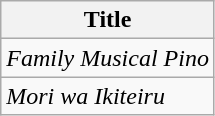<table class="wikitable">
<tr>
<th>Title</th>
</tr>
<tr>
<td><em>Family Musical Pino</em></td>
</tr>
<tr>
<td><em>Mori wa Ikiteiru</em></td>
</tr>
</table>
